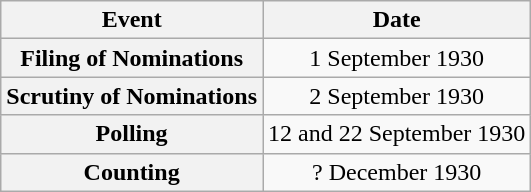<table class="wikitable" style="text-align:center">
<tr>
<th>Event</th>
<th>Date</th>
</tr>
<tr>
<th>Filing of Nominations</th>
<td>1 September 1930</td>
</tr>
<tr>
<th>Scrutiny of Nominations</th>
<td>2 September 1930</td>
</tr>
<tr>
<th>Polling</th>
<td>12 and 22 September 1930</td>
</tr>
<tr>
<th>Counting</th>
<td>? December 1930</td>
</tr>
</table>
